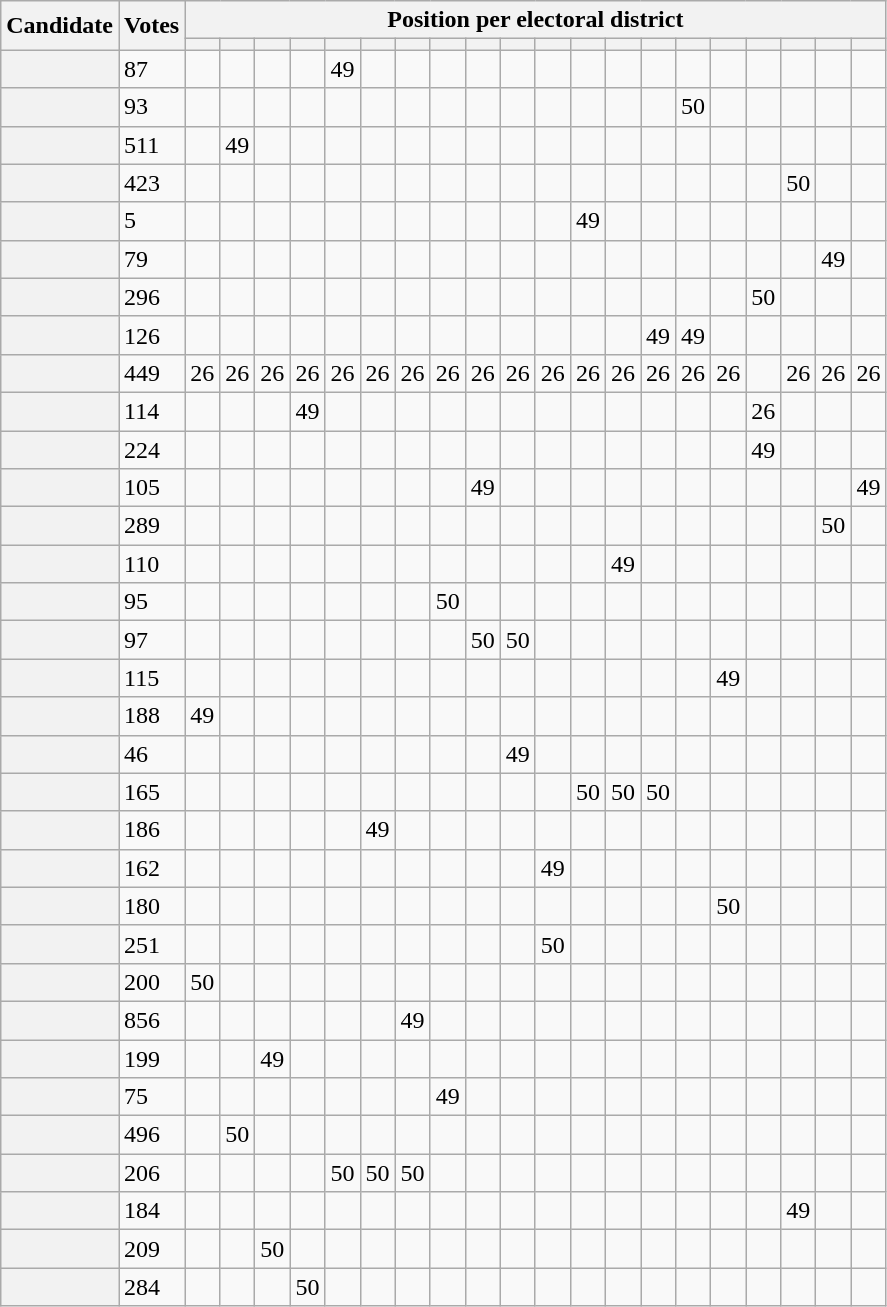<table class="wikitable sortable defaultright sticky-header-multi">
<tr>
<th scope="col" rowspan="2">Candidate</th>
<th scope="col" rowspan="2">Votes</th>
<th scope="col" colspan="20">Position per electoral district</th>
</tr>
<tr>
<th scope="col"></th>
<th scope="col"></th>
<th scope="col"></th>
<th scope="col"></th>
<th scope="col"></th>
<th scope="col"></th>
<th scope="col"></th>
<th scope="col"></th>
<th scope="col"></th>
<th scope="col"></th>
<th scope="col"></th>
<th scope="col"></th>
<th scope="col"></th>
<th scope="col"></th>
<th scope="col"></th>
<th scope="col"></th>
<th scope="col"></th>
<th scope="col"></th>
<th scope="col"></th>
<th scope="col"></th>
</tr>
<tr>
<th scope="row"></th>
<td>87</td>
<td></td>
<td></td>
<td></td>
<td></td>
<td>49</td>
<td></td>
<td></td>
<td></td>
<td></td>
<td></td>
<td></td>
<td></td>
<td></td>
<td></td>
<td></td>
<td></td>
<td></td>
<td></td>
<td></td>
<td></td>
</tr>
<tr>
<th scope="row"></th>
<td>93</td>
<td></td>
<td></td>
<td></td>
<td></td>
<td></td>
<td></td>
<td></td>
<td></td>
<td></td>
<td></td>
<td></td>
<td></td>
<td></td>
<td></td>
<td>50</td>
<td></td>
<td></td>
<td></td>
<td></td>
<td></td>
</tr>
<tr>
<th scope="row"></th>
<td>511</td>
<td></td>
<td>49</td>
<td></td>
<td></td>
<td></td>
<td></td>
<td></td>
<td></td>
<td></td>
<td></td>
<td></td>
<td></td>
<td></td>
<td></td>
<td></td>
<td></td>
<td></td>
<td></td>
<td></td>
<td></td>
</tr>
<tr>
<th scope="row"></th>
<td>423</td>
<td></td>
<td></td>
<td></td>
<td></td>
<td></td>
<td></td>
<td></td>
<td></td>
<td></td>
<td></td>
<td></td>
<td></td>
<td></td>
<td></td>
<td></td>
<td></td>
<td></td>
<td>50</td>
<td></td>
<td></td>
</tr>
<tr>
<th scope="row"></th>
<td>5</td>
<td></td>
<td></td>
<td></td>
<td></td>
<td></td>
<td></td>
<td></td>
<td></td>
<td></td>
<td></td>
<td></td>
<td>49</td>
<td></td>
<td></td>
<td></td>
<td></td>
<td></td>
<td></td>
<td></td>
<td></td>
</tr>
<tr>
<th scope="row"></th>
<td>79</td>
<td></td>
<td></td>
<td></td>
<td></td>
<td></td>
<td></td>
<td></td>
<td></td>
<td></td>
<td></td>
<td></td>
<td></td>
<td></td>
<td></td>
<td></td>
<td></td>
<td></td>
<td></td>
<td>49</td>
<td></td>
</tr>
<tr>
<th scope="row"></th>
<td>296</td>
<td></td>
<td></td>
<td></td>
<td></td>
<td></td>
<td></td>
<td></td>
<td></td>
<td></td>
<td></td>
<td></td>
<td></td>
<td></td>
<td></td>
<td></td>
<td></td>
<td>50</td>
<td></td>
<td></td>
<td></td>
</tr>
<tr>
<th scope="row"></th>
<td>126</td>
<td></td>
<td></td>
<td></td>
<td></td>
<td></td>
<td></td>
<td></td>
<td></td>
<td></td>
<td></td>
<td></td>
<td></td>
<td></td>
<td>49</td>
<td>49</td>
<td></td>
<td></td>
<td></td>
<td></td>
<td></td>
</tr>
<tr>
<th scope="row"></th>
<td>449</td>
<td>26</td>
<td>26</td>
<td>26</td>
<td>26</td>
<td>26</td>
<td>26</td>
<td>26</td>
<td>26</td>
<td>26</td>
<td>26</td>
<td>26</td>
<td>26</td>
<td>26</td>
<td>26</td>
<td>26</td>
<td>26</td>
<td></td>
<td>26</td>
<td>26</td>
<td>26</td>
</tr>
<tr>
<th scope="row"></th>
<td>114</td>
<td></td>
<td></td>
<td></td>
<td>49</td>
<td></td>
<td></td>
<td></td>
<td></td>
<td></td>
<td></td>
<td></td>
<td></td>
<td></td>
<td></td>
<td></td>
<td></td>
<td>26</td>
<td></td>
<td></td>
<td></td>
</tr>
<tr>
<th scope="row"></th>
<td>224</td>
<td></td>
<td></td>
<td></td>
<td></td>
<td></td>
<td></td>
<td></td>
<td></td>
<td></td>
<td></td>
<td></td>
<td></td>
<td></td>
<td></td>
<td></td>
<td></td>
<td>49</td>
<td></td>
<td></td>
<td></td>
</tr>
<tr>
<th scope="row"></th>
<td>105</td>
<td></td>
<td></td>
<td></td>
<td></td>
<td></td>
<td></td>
<td></td>
<td></td>
<td>49</td>
<td></td>
<td></td>
<td></td>
<td></td>
<td></td>
<td></td>
<td></td>
<td></td>
<td></td>
<td></td>
<td>49</td>
</tr>
<tr>
<th scope="row"></th>
<td>289</td>
<td></td>
<td></td>
<td></td>
<td></td>
<td></td>
<td></td>
<td></td>
<td></td>
<td></td>
<td></td>
<td></td>
<td></td>
<td></td>
<td></td>
<td></td>
<td></td>
<td></td>
<td></td>
<td>50</td>
<td></td>
</tr>
<tr>
<th scope="row"></th>
<td>110</td>
<td></td>
<td></td>
<td></td>
<td></td>
<td></td>
<td></td>
<td></td>
<td></td>
<td></td>
<td></td>
<td></td>
<td></td>
<td>49</td>
<td></td>
<td></td>
<td></td>
<td></td>
<td></td>
<td></td>
<td></td>
</tr>
<tr>
<th scope="row"></th>
<td>95</td>
<td></td>
<td></td>
<td></td>
<td></td>
<td></td>
<td></td>
<td></td>
<td>50</td>
<td></td>
<td></td>
<td></td>
<td></td>
<td></td>
<td></td>
<td></td>
<td></td>
<td></td>
<td></td>
<td></td>
<td></td>
</tr>
<tr>
<th scope="row"></th>
<td>97</td>
<td></td>
<td></td>
<td></td>
<td></td>
<td></td>
<td></td>
<td></td>
<td></td>
<td>50</td>
<td>50</td>
<td></td>
<td></td>
<td></td>
<td></td>
<td></td>
<td></td>
<td></td>
<td></td>
<td></td>
<td></td>
</tr>
<tr>
<th scope="row"></th>
<td>115</td>
<td></td>
<td></td>
<td></td>
<td></td>
<td></td>
<td></td>
<td></td>
<td></td>
<td></td>
<td></td>
<td></td>
<td></td>
<td></td>
<td></td>
<td></td>
<td>49</td>
<td></td>
<td></td>
<td></td>
<td></td>
</tr>
<tr>
<th scope="row"></th>
<td>188</td>
<td>49</td>
<td></td>
<td></td>
<td></td>
<td></td>
<td></td>
<td></td>
<td></td>
<td></td>
<td></td>
<td></td>
<td></td>
<td></td>
<td></td>
<td></td>
<td></td>
<td></td>
<td></td>
<td></td>
<td></td>
</tr>
<tr>
<th scope="row"></th>
<td>46</td>
<td></td>
<td></td>
<td></td>
<td></td>
<td></td>
<td></td>
<td></td>
<td></td>
<td></td>
<td>49</td>
<td></td>
<td></td>
<td></td>
<td></td>
<td></td>
<td></td>
<td></td>
<td></td>
<td></td>
<td></td>
</tr>
<tr>
<th scope="row"></th>
<td>165</td>
<td></td>
<td></td>
<td></td>
<td></td>
<td></td>
<td></td>
<td></td>
<td></td>
<td></td>
<td></td>
<td></td>
<td>50</td>
<td>50</td>
<td>50</td>
<td></td>
<td></td>
<td></td>
<td></td>
<td></td>
<td></td>
</tr>
<tr>
<th scope="row"></th>
<td>186</td>
<td></td>
<td></td>
<td></td>
<td></td>
<td></td>
<td>49</td>
<td></td>
<td></td>
<td></td>
<td></td>
<td></td>
<td></td>
<td></td>
<td></td>
<td></td>
<td></td>
<td></td>
<td></td>
<td></td>
<td></td>
</tr>
<tr>
<th scope="row"></th>
<td>162</td>
<td></td>
<td></td>
<td></td>
<td></td>
<td></td>
<td></td>
<td></td>
<td></td>
<td></td>
<td></td>
<td>49</td>
<td></td>
<td></td>
<td></td>
<td></td>
<td></td>
<td></td>
<td></td>
<td></td>
<td></td>
</tr>
<tr>
<th scope="row"></th>
<td>180</td>
<td></td>
<td></td>
<td></td>
<td></td>
<td></td>
<td></td>
<td></td>
<td></td>
<td></td>
<td></td>
<td></td>
<td></td>
<td></td>
<td></td>
<td></td>
<td>50</td>
<td></td>
<td></td>
<td></td>
<td></td>
</tr>
<tr>
<th scope="row"></th>
<td>251</td>
<td></td>
<td></td>
<td></td>
<td></td>
<td></td>
<td></td>
<td></td>
<td></td>
<td></td>
<td></td>
<td>50</td>
<td></td>
<td></td>
<td></td>
<td></td>
<td></td>
<td></td>
<td></td>
<td></td>
<td></td>
</tr>
<tr>
<th scope="row"></th>
<td>200</td>
<td>50</td>
<td></td>
<td></td>
<td></td>
<td></td>
<td></td>
<td></td>
<td></td>
<td></td>
<td></td>
<td></td>
<td></td>
<td></td>
<td></td>
<td></td>
<td></td>
<td></td>
<td></td>
<td></td>
<td></td>
</tr>
<tr>
<th scope="row"></th>
<td>856</td>
<td></td>
<td></td>
<td></td>
<td></td>
<td></td>
<td></td>
<td>49</td>
<td></td>
<td></td>
<td></td>
<td></td>
<td></td>
<td></td>
<td></td>
<td></td>
<td></td>
<td></td>
<td></td>
<td></td>
<td></td>
</tr>
<tr>
<th scope="row"></th>
<td>199</td>
<td></td>
<td></td>
<td>49</td>
<td></td>
<td></td>
<td></td>
<td></td>
<td></td>
<td></td>
<td></td>
<td></td>
<td></td>
<td></td>
<td></td>
<td></td>
<td></td>
<td></td>
<td></td>
<td></td>
<td></td>
</tr>
<tr>
<th scope="row"></th>
<td>75</td>
<td></td>
<td></td>
<td></td>
<td></td>
<td></td>
<td></td>
<td></td>
<td>49</td>
<td></td>
<td></td>
<td></td>
<td></td>
<td></td>
<td></td>
<td></td>
<td></td>
<td></td>
<td></td>
<td></td>
<td></td>
</tr>
<tr>
<th scope="row"></th>
<td>496</td>
<td></td>
<td>50</td>
<td></td>
<td></td>
<td></td>
<td></td>
<td></td>
<td></td>
<td></td>
<td></td>
<td></td>
<td></td>
<td></td>
<td></td>
<td></td>
<td></td>
<td></td>
<td></td>
<td></td>
<td></td>
</tr>
<tr>
<th scope="row"></th>
<td>206</td>
<td></td>
<td></td>
<td></td>
<td></td>
<td>50</td>
<td>50</td>
<td>50</td>
<td></td>
<td></td>
<td></td>
<td></td>
<td></td>
<td></td>
<td></td>
<td></td>
<td></td>
<td></td>
<td></td>
<td></td>
<td></td>
</tr>
<tr>
<th scope="row"></th>
<td>184</td>
<td></td>
<td></td>
<td></td>
<td></td>
<td></td>
<td></td>
<td></td>
<td></td>
<td></td>
<td></td>
<td></td>
<td></td>
<td></td>
<td></td>
<td></td>
<td></td>
<td></td>
<td>49</td>
<td></td>
<td></td>
</tr>
<tr>
<th scope="row"></th>
<td>209</td>
<td></td>
<td></td>
<td>50</td>
<td></td>
<td></td>
<td></td>
<td></td>
<td></td>
<td></td>
<td></td>
<td></td>
<td></td>
<td></td>
<td></td>
<td></td>
<td></td>
<td></td>
<td></td>
<td></td>
<td></td>
</tr>
<tr>
<th scope="row"></th>
<td>284</td>
<td></td>
<td></td>
<td></td>
<td>50</td>
<td></td>
<td></td>
<td></td>
<td></td>
<td></td>
<td></td>
<td></td>
<td></td>
<td></td>
<td></td>
<td></td>
<td></td>
<td></td>
<td></td>
<td></td>
<td></td>
</tr>
</table>
